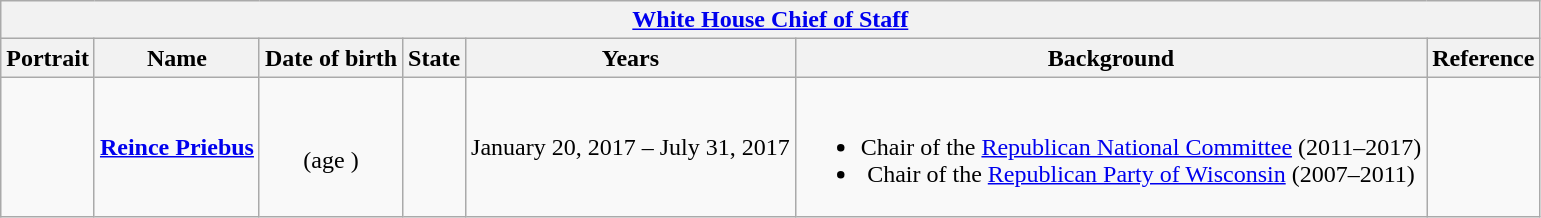<table class="wikitable collapsible" style="text-align:center;">
<tr>
<th colspan="8"><a href='#'>White House Chief of Staff</a></th>
</tr>
<tr>
<th>Portrait</th>
<th>Name</th>
<th>Date of birth</th>
<th>State</th>
<th>Years</th>
<th>Background</th>
<th>Reference</th>
</tr>
<tr>
<td></td>
<td><strong><a href='#'>Reince Priebus</a></strong></td>
<td><br>(age )</td>
<td></td>
<td nowrap="">January 20, 2017 – July 31, 2017</td>
<td><br><ul><li>Chair of the <a href='#'>Republican National Committee</a> (2011–2017)</li><li>Chair of the <a href='#'>Republican Party of Wisconsin</a> (2007–2011)</li></ul></td>
<td></td>
</tr>
</table>
